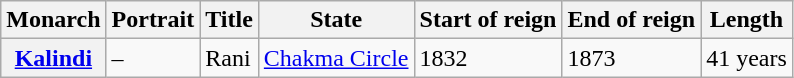<table class="wikitable sortable">
<tr>
<th>Monarch</th>
<th>Portrait</th>
<th>Title</th>
<th>State</th>
<th>Start of reign</th>
<th>End of reign</th>
<th>Length</th>
</tr>
<tr>
<th><a href='#'>Kalindi</a></th>
<td>–</td>
<td>Rani</td>
<td><a href='#'>Chakma Circle</a></td>
<td>1832</td>
<td>1873</td>
<td>41 years</td>
</tr>
</table>
